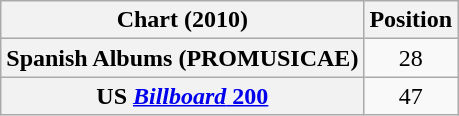<table class="wikitable plainrowheaders" style="text-align:center">
<tr>
<th>Chart (2010)</th>
<th>Position</th>
</tr>
<tr>
<th scope="row">Spanish Albums (PROMUSICAE)</th>
<td>28</td>
</tr>
<tr>
<th scope="row">US <a href='#'><em>Billboard</em> 200</a></th>
<td>47</td>
</tr>
</table>
